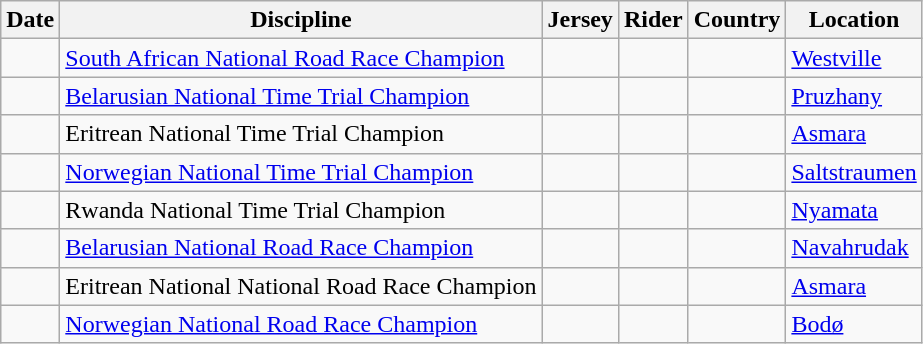<table class="wikitable">
<tr>
<th>Date</th>
<th>Discipline</th>
<th>Jersey</th>
<th>Rider</th>
<th>Country</th>
<th>Location</th>
</tr>
<tr>
<td></td>
<td><a href='#'>South African National Road Race Champion</a></td>
<td></td>
<td></td>
<td></td>
<td><a href='#'>Westville</a></td>
</tr>
<tr>
<td></td>
<td><a href='#'>Belarusian National Time Trial Champion</a></td>
<td></td>
<td></td>
<td></td>
<td><a href='#'>Pruzhany</a></td>
</tr>
<tr>
<td></td>
<td>Eritrean National Time Trial Champion</td>
<td></td>
<td></td>
<td></td>
<td><a href='#'>Asmara</a></td>
</tr>
<tr>
<td></td>
<td><a href='#'>Norwegian National Time Trial Champion</a></td>
<td></td>
<td></td>
<td></td>
<td><a href='#'>Saltstraumen</a></td>
</tr>
<tr>
<td></td>
<td>Rwanda National Time Trial Champion</td>
<td></td>
<td></td>
<td></td>
<td><a href='#'>Nyamata</a></td>
</tr>
<tr>
<td></td>
<td><a href='#'>Belarusian National Road Race Champion</a></td>
<td></td>
<td></td>
<td></td>
<td><a href='#'>Navahrudak</a></td>
</tr>
<tr>
<td></td>
<td>Eritrean National National Road Race Champion</td>
<td></td>
<td></td>
<td></td>
<td><a href='#'>Asmara</a></td>
</tr>
<tr>
<td></td>
<td><a href='#'>Norwegian National Road Race Champion</a></td>
<td></td>
<td></td>
<td></td>
<td><a href='#'>Bodø</a></td>
</tr>
</table>
